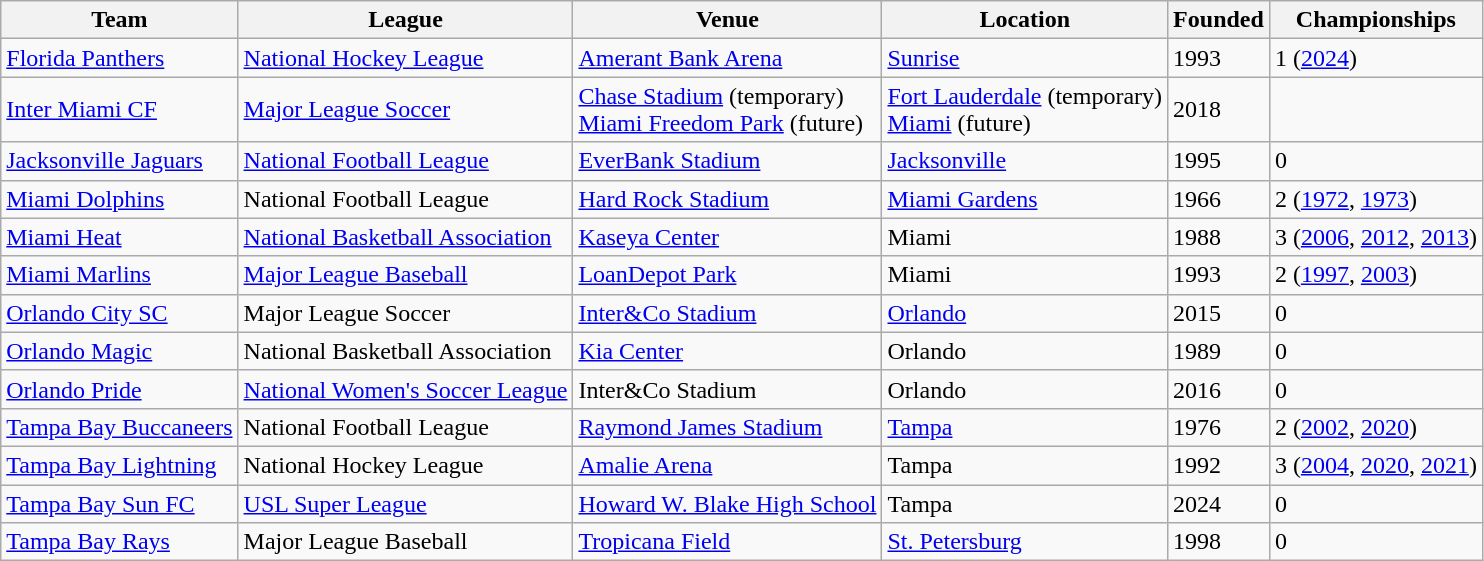<table class="wikitable sortable">
<tr>
<th>Team</th>
<th>League</th>
<th>Venue</th>
<th>Location</th>
<th>Founded</th>
<th>Championships</th>
</tr>
<tr>
<td><a href='#'>Florida Panthers</a></td>
<td><a href='#'>National Hockey League</a></td>
<td><a href='#'>Amerant Bank Arena</a></td>
<td><a href='#'>Sunrise</a></td>
<td>1993</td>
<td>1 (<a href='#'>2024</a>)</td>
</tr>
<tr>
<td><a href='#'>Inter Miami CF</a></td>
<td><a href='#'>Major League Soccer</a></td>
<td><a href='#'>Chase Stadium</a> (temporary)<br><a href='#'>Miami Freedom Park</a> (future)</td>
<td><a href='#'>Fort Lauderdale</a> (temporary)<br><a href='#'>Miami</a> (future)</td>
<td>2018</td>
<td></td>
</tr>
<tr>
<td><a href='#'>Jacksonville Jaguars</a></td>
<td><a href='#'>National Football League</a></td>
<td><a href='#'>EverBank Stadium</a></td>
<td><a href='#'>Jacksonville</a></td>
<td>1995</td>
<td>0</td>
</tr>
<tr>
<td><a href='#'>Miami Dolphins</a></td>
<td>National Football League</td>
<td><a href='#'>Hard Rock Stadium</a></td>
<td><a href='#'>Miami Gardens</a></td>
<td>1966</td>
<td>2 (<a href='#'>1972</a>, <a href='#'>1973</a>)</td>
</tr>
<tr>
<td><a href='#'>Miami Heat</a></td>
<td><a href='#'>National Basketball Association</a></td>
<td><a href='#'>Kaseya Center</a></td>
<td>Miami</td>
<td>1988</td>
<td>3 (<a href='#'>2006</a>, <a href='#'>2012</a>,  <a href='#'>2013</a>)</td>
</tr>
<tr>
<td><a href='#'>Miami Marlins</a></td>
<td><a href='#'>Major League Baseball</a></td>
<td><a href='#'>LoanDepot Park</a></td>
<td>Miami</td>
<td>1993</td>
<td>2 (<a href='#'>1997</a>, <a href='#'>2003</a>)</td>
</tr>
<tr>
<td><a href='#'>Orlando City SC</a></td>
<td>Major League Soccer</td>
<td><a href='#'>Inter&Co Stadium</a></td>
<td><a href='#'>Orlando</a></td>
<td>2015</td>
<td>0</td>
</tr>
<tr>
<td><a href='#'>Orlando Magic</a></td>
<td>National Basketball Association</td>
<td><a href='#'>Kia Center</a></td>
<td>Orlando</td>
<td>1989</td>
<td>0</td>
</tr>
<tr>
<td><a href='#'>Orlando Pride</a></td>
<td><a href='#'>National Women's Soccer League</a></td>
<td>Inter&Co Stadium</td>
<td>Orlando</td>
<td>2016</td>
<td>0</td>
</tr>
<tr>
<td><a href='#'>Tampa Bay Buccaneers</a></td>
<td>National Football League</td>
<td><a href='#'>Raymond James Stadium</a></td>
<td><a href='#'>Tampa</a></td>
<td>1976</td>
<td>2 (<a href='#'>2002</a>, <a href='#'>2020</a>)</td>
</tr>
<tr>
<td><a href='#'>Tampa Bay Lightning</a></td>
<td>National Hockey League</td>
<td><a href='#'>Amalie Arena</a></td>
<td>Tampa</td>
<td>1992</td>
<td>3 (<a href='#'>2004</a>, <a href='#'>2020</a>, <a href='#'>2021</a>)</td>
</tr>
<tr>
<td><a href='#'>Tampa Bay Sun FC</a></td>
<td><a href='#'>USL Super League</a></td>
<td><a href='#'>Howard W. Blake High School</a></td>
<td>Tampa</td>
<td>2024</td>
<td>0</td>
</tr>
<tr>
<td><a href='#'>Tampa Bay Rays</a></td>
<td>Major League Baseball</td>
<td><a href='#'>Tropicana Field</a></td>
<td><a href='#'>St. Petersburg</a></td>
<td>1998</td>
<td>0</td>
</tr>
</table>
